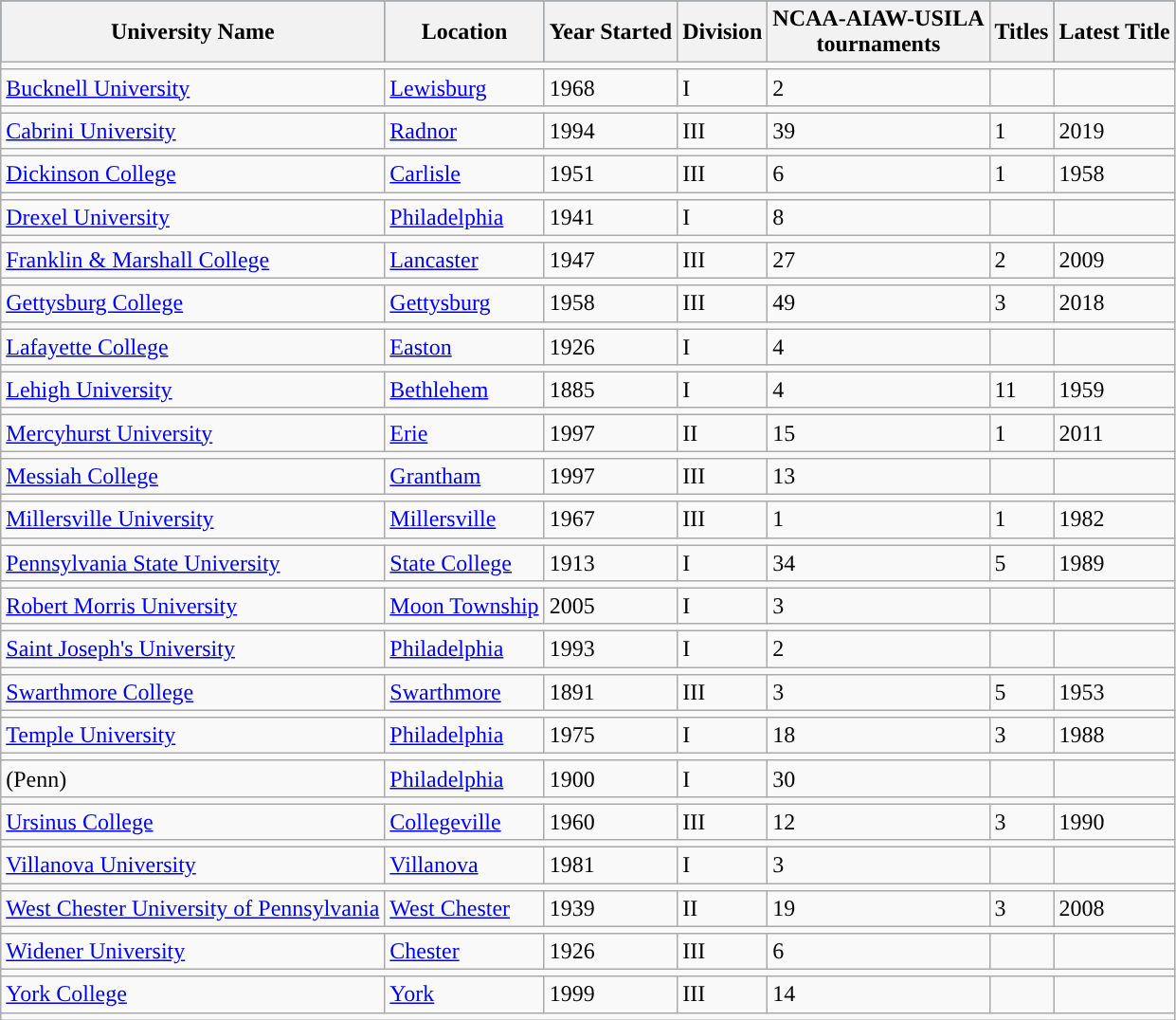<table BORDER="1" CELLPADDING="4" CELLSPACING="1" ID="Table1" | class="wikitable sortable">
<tr ALIGN="left" bgcolor=#003e5d style="color:black">
<th ALIGN="left">University Name</th>
<th>Location</th>
<th>Year Started</th>
<th>Division</th>
<th>NCAA-AIAW-USILA <br> tournaments</th>
<th>Titles</th>
<th>Latest Title</th>
</tr>
<tr ALIGN="left" style="height:5px">
</tr>
<tr>
<td ALIGN="left" style="height:5px"><a href='#'>Bucknell University</a></td>
<td><a href='#'>Lewisburg</a></td>
<td>1968</td>
<td>I</td>
<td>2</td>
<td></td>
<td></td>
</tr>
<tr ALIGN="left" style="height:5px">
</tr>
<tr>
<td ALIGN="left" style="height:5px"><a href='#'>Cabrini University</a></td>
<td><a href='#'>Radnor</a></td>
<td>1994</td>
<td>III</td>
<td>39</td>
<td>1</td>
<td>2019</td>
</tr>
<tr ALIGN="left" style="height:5px">
</tr>
<tr>
<td ALIGN="left" style="height:5px"><a href='#'>Dickinson College</a></td>
<td><a href='#'>Carlisle</a></td>
<td>1951</td>
<td>III</td>
<td>6</td>
<td>1</td>
<td>1958</td>
</tr>
<tr ALIGN="left" style="height:5px">
</tr>
<tr>
<td ALIGN="left" style="height:5px"><a href='#'>Drexel University</a></td>
<td><a href='#'>Philadelphia</a></td>
<td>1941</td>
<td>I</td>
<td>8</td>
<td></td>
<td></td>
</tr>
<tr ALIGN="left" style="height:5px">
</tr>
<tr>
<td ALIGN="left" style="height:5px"><a href='#'>Franklin & Marshall College</a></td>
<td><a href='#'>Lancaster</a></td>
<td>1947</td>
<td>III</td>
<td>27</td>
<td>2</td>
<td>2009</td>
</tr>
<tr ALIGN="left" style="height:5px">
</tr>
<tr>
<td ALIGN="left" style="height:5px"><a href='#'>Gettysburg College</a></td>
<td><a href='#'>Gettysburg</a></td>
<td>1958</td>
<td>III</td>
<td>49</td>
<td>3</td>
<td>2018</td>
</tr>
<tr ALIGN="left" style="height:5px">
</tr>
<tr>
<td ALIGN="left" style="height:5px"><a href='#'>Lafayette College</a></td>
<td><a href='#'>Easton</a></td>
<td>1926</td>
<td>I</td>
<td>4</td>
<td></td>
<td></td>
</tr>
<tr ALIGN="left" style="height:5px">
</tr>
<tr>
<td ALIGN="left" style="height:5px"><a href='#'>Lehigh University</a></td>
<td><a href='#'>Bethlehem</a></td>
<td>1885</td>
<td>I</td>
<td>4</td>
<td>11</td>
<td>1959</td>
</tr>
<tr ALIGN="left" style="height:5px">
</tr>
<tr>
<td ALIGN="left" style="height:5px"><a href='#'>Mercyhurst University</a></td>
<td><a href='#'>Erie</a></td>
<td>1997</td>
<td>II</td>
<td>15</td>
<td>1</td>
<td>2011</td>
</tr>
<tr ALIGN="left" style="height:5px">
</tr>
<tr>
<td ALIGN="left" style="height:5px"><a href='#'>Messiah College</a></td>
<td><a href='#'>Grantham</a></td>
<td>1997</td>
<td>III</td>
<td>13</td>
<td></td>
<td></td>
</tr>
<tr ALIGN="left" style="height:5px">
</tr>
<tr>
<td ALIGN="left" style="height:5px"><a href='#'>Millersville University</a></td>
<td><a href='#'>Millersville</a></td>
<td>1967</td>
<td>III</td>
<td>1</td>
<td>1</td>
<td>1982</td>
</tr>
<tr ALIGN="left" style="height:5px">
</tr>
<tr>
<td ALIGN="left" style="height:5px"><a href='#'>Pennsylvania State University</a></td>
<td><a href='#'>State College</a></td>
<td>1913</td>
<td>I</td>
<td>34</td>
<td>5</td>
<td>1989</td>
</tr>
<tr ALIGN="left" style="height:5px">
</tr>
<tr>
<td ALIGN="left" style="height:5px"><a href='#'>Robert Morris University</a></td>
<td><a href='#'>Moon Township</a></td>
<td>2005</td>
<td>I</td>
<td>3</td>
<td></td>
<td></td>
</tr>
<tr ALIGN="left" style="height:5px">
</tr>
<tr>
<td ALIGN="left" style="height:5px"><a href='#'>Saint Joseph's University</a></td>
<td><a href='#'>Philadelphia</a></td>
<td>1993</td>
<td>I</td>
<td>2</td>
<td></td>
<td></td>
</tr>
<tr ALIGN="left" style="height:5px">
</tr>
<tr>
<td ALIGN="left" style="height:5px"><a href='#'>Swarthmore College</a></td>
<td><a href='#'>Swarthmore</a></td>
<td>1891</td>
<td>III</td>
<td>3</td>
<td>5</td>
<td>1953</td>
</tr>
<tr ALIGN="left" style="height:5px">
</tr>
<tr>
<td ALIGN="left" style="height:5px"><a href='#'>Temple University</a></td>
<td><a href='#'>Philadelphia</a></td>
<td>1975</td>
<td>I</td>
<td>18</td>
<td>3</td>
<td>1988</td>
</tr>
<tr ALIGN="left" style="height:5px">
</tr>
<tr>
<td ALIGN="left" style="height:5px"> (Penn)</td>
<td><a href='#'>Philadelphia</a></td>
<td>1900</td>
<td>I</td>
<td>30</td>
<td></td>
<td></td>
</tr>
<tr ALIGN="left" style="height:5px">
</tr>
<tr>
<td ALIGN="left" style="height:5px"><a href='#'>Ursinus College</a></td>
<td><a href='#'>Collegeville</a></td>
<td>1960</td>
<td>III</td>
<td>12</td>
<td>3</td>
<td>1990</td>
</tr>
<tr ALIGN="left" style="height:5px">
</tr>
<tr>
<td ALIGN="left" style="height:5px"><a href='#'>Villanova University</a></td>
<td><a href='#'>Villanova</a></td>
<td>1981</td>
<td>I</td>
<td>3</td>
<td></td>
<td></td>
</tr>
<tr ALIGN="left" style="height:5px">
</tr>
<tr>
<td ALIGN="left" style="height:5px"><a href='#'>West Chester University of Pennsylvania</a></td>
<td><a href='#'>West Chester</a></td>
<td>1939</td>
<td>II</td>
<td>19</td>
<td>3</td>
<td>2008</td>
</tr>
<tr ALIGN="left" style="height:5px">
</tr>
<tr>
<td ALIGN="left" style="height:5px"><a href='#'>Widener University</a></td>
<td><a href='#'>Chester</a></td>
<td>1926</td>
<td>III</td>
<td>6</td>
<td></td>
<td></td>
</tr>
<tr ALIGN="left" style="height:5px">
</tr>
<tr>
<td ALIGN="left" style="height:5px"><a href='#'>York College</a></td>
<td><a href='#'>York</a></td>
<td>1999</td>
<td>III</td>
<td>14</td>
<td></td>
<td></td>
</tr>
<tr ALIGN="left" style="height:5px">
</tr>
</table>
